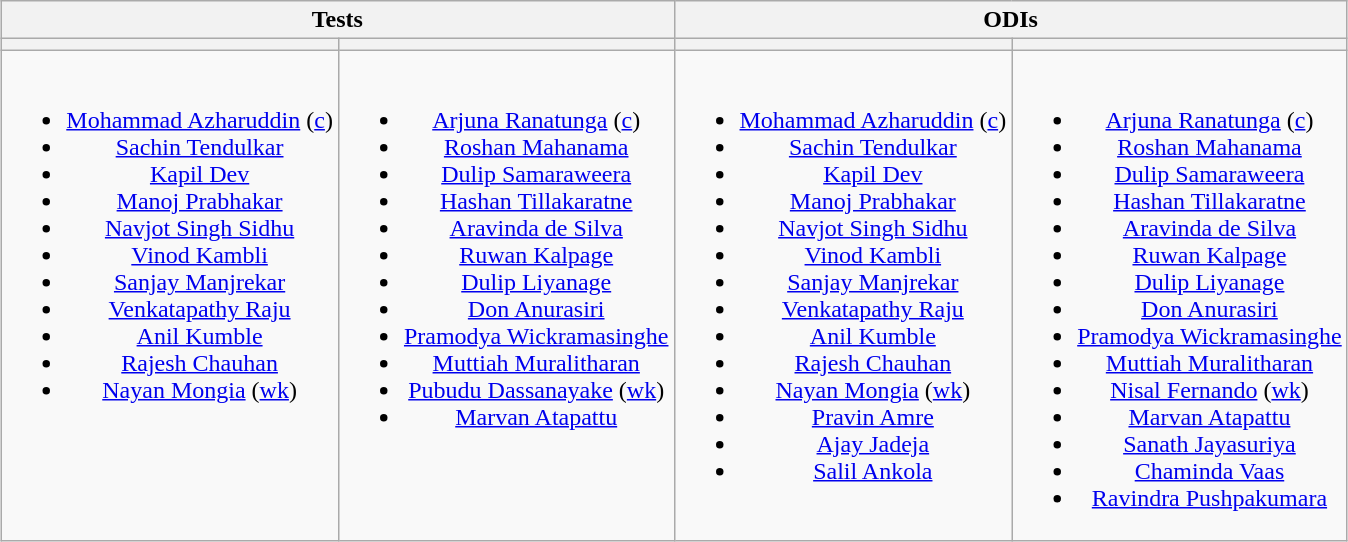<table class="wikitable" style="text-align:center; margin:auto">
<tr>
<th colspan="2">Tests</th>
<th colspan="2">ODIs</th>
</tr>
<tr>
<th></th>
<th></th>
<th></th>
<th></th>
</tr>
<tr style="vertical-align:top">
<td><br><ul><li><a href='#'>Mohammad Azharuddin</a> (<a href='#'>c</a>)</li><li><a href='#'>Sachin Tendulkar</a></li><li><a href='#'>Kapil Dev</a></li><li><a href='#'>Manoj Prabhakar</a></li><li><a href='#'>Navjot Singh Sidhu</a></li><li><a href='#'>Vinod Kambli</a></li><li><a href='#'>Sanjay Manjrekar</a></li><li><a href='#'>Venkatapathy Raju</a></li><li><a href='#'>Anil Kumble</a></li><li><a href='#'>Rajesh Chauhan</a></li><li><a href='#'>Nayan Mongia</a> (<a href='#'>wk</a>)</li></ul></td>
<td><br><ul><li><a href='#'>Arjuna Ranatunga</a> (<a href='#'>c</a>)</li><li><a href='#'>Roshan Mahanama</a></li><li><a href='#'>Dulip Samaraweera</a></li><li><a href='#'>Hashan Tillakaratne</a></li><li><a href='#'>Aravinda de Silva</a></li><li><a href='#'>Ruwan Kalpage</a></li><li><a href='#'>Dulip Liyanage</a></li><li><a href='#'>Don Anurasiri</a></li><li><a href='#'>Pramodya Wickramasinghe</a></li><li><a href='#'>Muttiah Muralitharan</a></li><li><a href='#'>Pubudu Dassanayake</a> (<a href='#'>wk</a>)</li><li><a href='#'>Marvan Atapattu</a></li></ul></td>
<td><br><ul><li><a href='#'>Mohammad Azharuddin</a> (<a href='#'>c</a>)</li><li><a href='#'>Sachin Tendulkar</a></li><li><a href='#'>Kapil Dev</a></li><li><a href='#'>Manoj Prabhakar</a></li><li><a href='#'>Navjot Singh Sidhu</a></li><li><a href='#'>Vinod Kambli</a></li><li><a href='#'>Sanjay Manjrekar</a></li><li><a href='#'>Venkatapathy Raju</a></li><li><a href='#'>Anil Kumble</a></li><li><a href='#'>Rajesh Chauhan</a></li><li><a href='#'>Nayan Mongia</a> (<a href='#'>wk</a>)</li><li><a href='#'>Pravin Amre</a></li><li><a href='#'>Ajay Jadeja</a></li><li><a href='#'>Salil Ankola</a></li></ul></td>
<td><br><ul><li><a href='#'>Arjuna Ranatunga</a> (<a href='#'>c</a>)</li><li><a href='#'>Roshan Mahanama</a></li><li><a href='#'>Dulip Samaraweera</a></li><li><a href='#'>Hashan Tillakaratne</a></li><li><a href='#'>Aravinda de Silva</a></li><li><a href='#'>Ruwan Kalpage</a></li><li><a href='#'>Dulip Liyanage</a></li><li><a href='#'>Don Anurasiri</a></li><li><a href='#'>Pramodya Wickramasinghe</a></li><li><a href='#'>Muttiah Muralitharan</a></li><li><a href='#'>Nisal Fernando</a> (<a href='#'>wk</a>)</li><li><a href='#'>Marvan Atapattu</a></li><li><a href='#'>Sanath Jayasuriya</a></li><li><a href='#'>Chaminda Vaas</a></li><li><a href='#'>Ravindra Pushpakumara</a></li></ul></td>
</tr>
</table>
